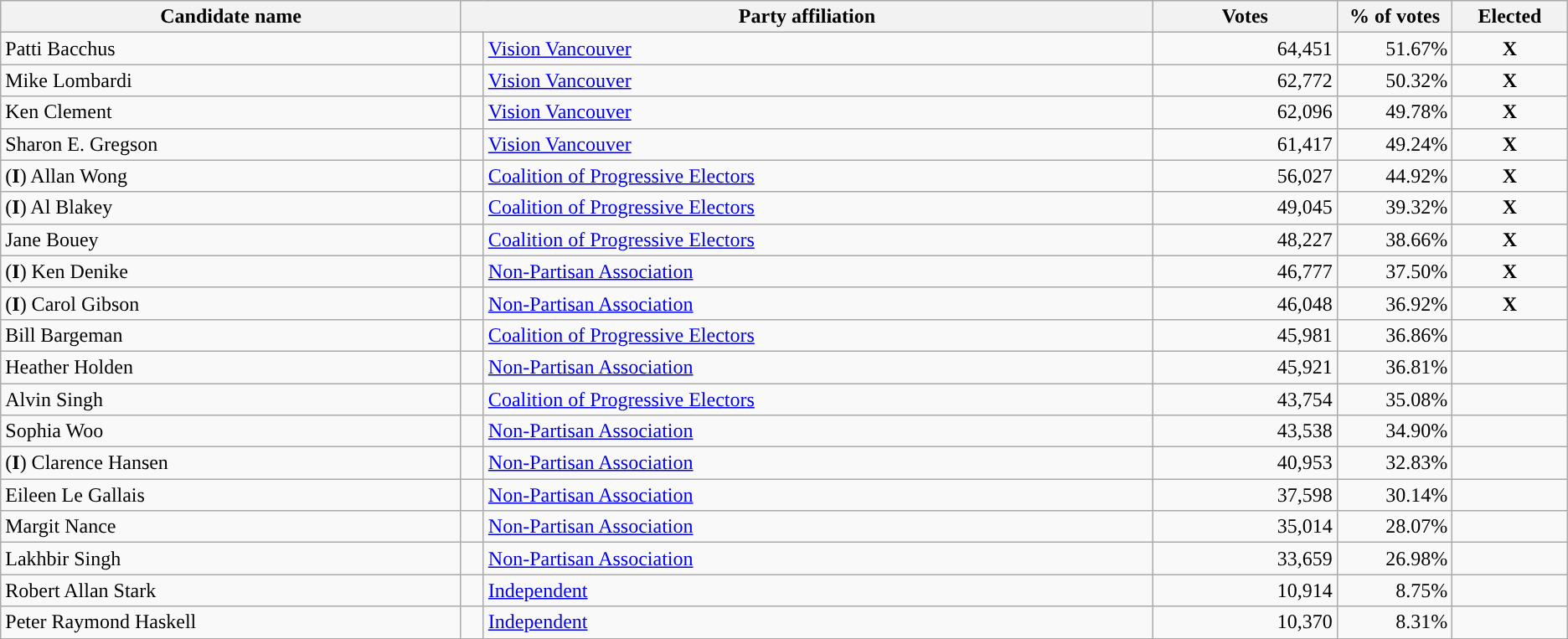<table class="wikitable sortable" margin:5px; width: 60%">
<tr>
<th style="width:20%;">Candidate name</th>
<th style="width:30.05%;" colspan="2">Party affiliation</th>
<th style="width:8%;">Votes</th>
<th style="width:5%;">% of votes</th>
<th style="width:5%;">Elected</th>
</tr>
<tr>
<td data-sort-value="Bacchus, Patti">Patti Bacchus</td>
<td style="background:"></td>
<td><a href='#'>Vision Vancouver</a></td>
<td style="text-align: right;">64,451</td>
<td style="text-align: right;">51.67%</td>
<td style="text-align: center;"><strong>X</strong></td>
</tr>
<tr>
<td data-sort-value="Lombardi, Mike">Mike Lombardi</td>
<td style="background:"></td>
<td><a href='#'>Vision Vancouver</a></td>
<td style="text-align: right;">62,772</td>
<td style="text-align: right;">50.32%</td>
<td style="text-align: center;"><strong>X</strong></td>
</tr>
<tr>
<td data-sort-value="Clement, Ken">Ken Clement</td>
<td style="background:"></td>
<td><a href='#'>Vision Vancouver</a></td>
<td style="text-align: right;">62,096</td>
<td style="text-align: right;">49.78%</td>
<td style="text-align: center;"><strong>X</strong></td>
</tr>
<tr>
<td data-sort-value="Gregson, Sharon E.">Sharon E. Gregson</td>
<td style="background:"></td>
<td><a href='#'>Vision Vancouver</a></td>
<td style="text-align: right;">61,417</td>
<td style="text-align: right;">49.24%</td>
<td style="text-align: center;"><strong>X</strong></td>
</tr>
<tr>
<td data-sort-value="Wong, Allan">(<strong>I</strong>) Allan Wong</td>
<td style="background:"></td>
<td><a href='#'>Coalition of Progressive Electors</a></td>
<td style="text-align: right;">56,027</td>
<td style="text-align: right;">44.92%</td>
<td style="text-align: center;"><strong>X</strong></td>
</tr>
<tr>
<td data-sort-value="Blakey, Al">(<strong>I</strong>) Al Blakey</td>
<td style="background:"></td>
<td><a href='#'>Coalition of Progressive Electors</a></td>
<td style="text-align: right;">49,045</td>
<td style="text-align: right;">39.32%</td>
<td style="text-align: center;"><strong>X</strong></td>
</tr>
<tr>
<td data-sort-value="Bouey, Jane">Jane Bouey</td>
<td style="background:"></td>
<td><a href='#'>Coalition of Progressive Electors</a></td>
<td style="text-align: right;">48,227</td>
<td style="text-align: right;">38.66%</td>
<td style="text-align: center;"><strong>X</strong></td>
</tr>
<tr>
<td data-sort-value="Denike, Ken">(<strong>I</strong>) Ken Denike</td>
<td style="background:"></td>
<td><a href='#'>Non-Partisan Association</a></td>
<td style="text-align: right;">46,777</td>
<td style="text-align: right;">37.50%</td>
<td style="text-align: center;"><strong>X</strong></td>
</tr>
<tr>
<td data-sort-value="Gibson, Carol">(<strong>I</strong>) Carol Gibson</td>
<td style="background:"></td>
<td><a href='#'>Non-Partisan Association</a></td>
<td style="text-align: right;">46,048</td>
<td style="text-align: right;">36.92%</td>
<td style="text-align: center;"><strong>X</strong></td>
</tr>
<tr>
<td data-sort-value="Bargeman, Bill">Bill Bargeman</td>
<td style="background:"></td>
<td><a href='#'>Coalition of Progressive Electors</a></td>
<td style="text-align: right;">45,981</td>
<td style="text-align: right;">36.86%</td>
<td></td>
</tr>
<tr>
<td data-sort-value="Holden, Heather">Heather Holden</td>
<td style="background:"></td>
<td><a href='#'>Non-Partisan Association</a></td>
<td style="text-align: right;">45,921</td>
<td style="text-align: right;">36.81%</td>
<td></td>
</tr>
<tr>
<td data-sort-value="Singh, Alvin">Alvin Singh</td>
<td style="background:"></td>
<td><a href='#'>Coalition of Progressive Electors</a></td>
<td style="text-align: right;">43,754</td>
<td style="text-align: right;">35.08%</td>
<td></td>
</tr>
<tr>
<td data-sort-value="Woo, Sophia">Sophia Woo</td>
<td style="background:"></td>
<td><a href='#'>Non-Partisan Association</a></td>
<td style="text-align: right;">43,538</td>
<td style="text-align: right;">34.90%</td>
<td></td>
</tr>
<tr>
<td data-sort-value="Hansen, Clarence">(<strong>I</strong>) Clarence Hansen</td>
<td style="background:"></td>
<td><a href='#'>Non-Partisan Association</a></td>
<td style="text-align: right;">40,953</td>
<td style="text-align: right;">32.83%</td>
<td></td>
</tr>
<tr>
<td data-sort-value="Le Gallais, Eileen">Eileen Le Gallais</td>
<td style="background:"></td>
<td><a href='#'>Non-Partisan Association</a></td>
<td style="text-align: right;">37,598</td>
<td style="text-align: right;">30.14%</td>
<td></td>
</tr>
<tr>
<td data-sort-value="Nance, Margit">Margit Nance</td>
<td style="background:"></td>
<td><a href='#'>Non-Partisan Association</a></td>
<td style="text-align: right;">35,014</td>
<td style="text-align: right;">28.07%</td>
<td></td>
</tr>
<tr>
<td data-sort-value="Singh, Lakhbir">Lakhbir Singh</td>
<td style="background:"></td>
<td><a href='#'>Non-Partisan Association</a></td>
<td style="text-align: right;">33,659</td>
<td style="text-align: right;">26.98%</td>
<td></td>
</tr>
<tr>
<td data-sort-value="Stark, Robert Allan">Robert Allan Stark</td>
<td style="background:"></td>
<td><a href='#'>Independent</a></td>
<td style="text-align: right;">10,914</td>
<td style="text-align: right;">8.75%</td>
<td></td>
</tr>
<tr>
<td data-sort-value="Haskell, Peter Raymond">Peter Raymond Haskell</td>
<td style="background:"></td>
<td><a href='#'>Independent</a></td>
<td style="text-align: right;">10,370</td>
<td style="text-align: right;">8.31%</td>
<td></td>
</tr>
</table>
